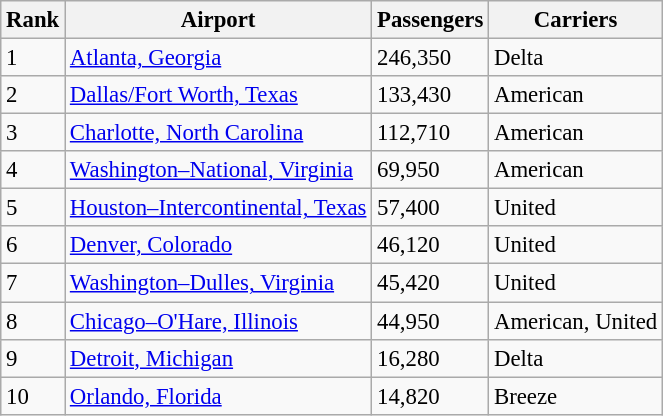<table class="wikitable sortable" style="font-size: 95%" width= align=>
<tr>
<th>Rank</th>
<th>Airport</th>
<th>Passengers</th>
<th>Carriers</th>
</tr>
<tr>
<td>1</td>
<td> <a href='#'>Atlanta, Georgia</a></td>
<td>246,350</td>
<td>Delta</td>
</tr>
<tr>
<td>2</td>
<td> <a href='#'>Dallas/Fort Worth, Texas</a></td>
<td>133,430</td>
<td>American</td>
</tr>
<tr>
<td>3</td>
<td> <a href='#'>Charlotte, North Carolina</a></td>
<td>112,710</td>
<td>American</td>
</tr>
<tr>
<td>4</td>
<td> <a href='#'>Washington–National, Virginia</a></td>
<td>69,950</td>
<td>American</td>
</tr>
<tr>
<td>5</td>
<td> <a href='#'>Houston–Intercontinental, Texas</a></td>
<td>57,400</td>
<td>United</td>
</tr>
<tr>
<td>6</td>
<td> <a href='#'>Denver, Colorado</a></td>
<td>46,120</td>
<td>United</td>
</tr>
<tr>
<td>7</td>
<td> <a href='#'>Washington–Dulles, Virginia</a></td>
<td>45,420</td>
<td>United</td>
</tr>
<tr>
<td>8</td>
<td> <a href='#'>Chicago–O'Hare, Illinois</a></td>
<td>44,950</td>
<td>American, United</td>
</tr>
<tr>
<td>9</td>
<td> <a href='#'>Detroit, Michigan</a></td>
<td>16,280</td>
<td>Delta</td>
</tr>
<tr>
<td>10</td>
<td> <a href='#'>Orlando, Florida</a></td>
<td>14,820</td>
<td>Breeze</td>
</tr>
</table>
